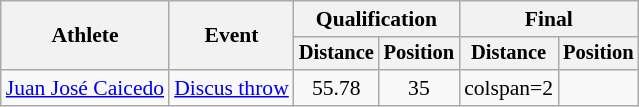<table class=wikitable style=font-size:90%>
<tr>
<th rowspan=2>Athlete</th>
<th rowspan=2>Event</th>
<th colspan=2>Qualification</th>
<th colspan=2>Final</th>
</tr>
<tr style=font-size:95%>
<th>Distance</th>
<th>Position</th>
<th>Distance</th>
<th>Position</th>
</tr>
<tr align=center>
<td align=left><a href='#'>Juan José Caicedo</a></td>
<td align=left><a href='#'>Discus throw</a></td>
<td>55.78</td>
<td>35</td>
<td>colspan=2 </td>
</tr>
</table>
